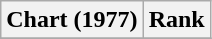<table class="wikitable">
<tr>
<th align="left">Chart (1977)</th>
<th style="text-align:center;">Rank</th>
</tr>
<tr>
</tr>
</table>
